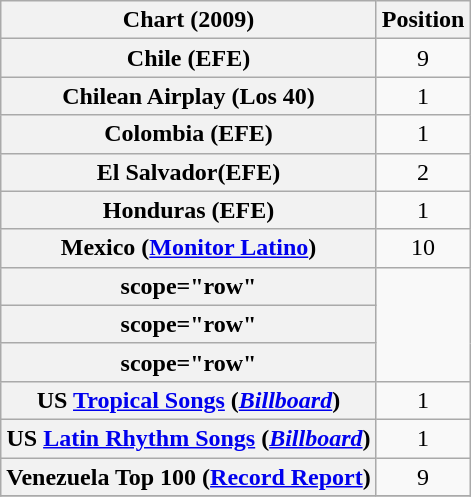<table class="wikitable plainrowheaders sortable" style="text-align:center;">
<tr>
<th scope="col">Chart (2009)</th>
<th scope="col">Position</th>
</tr>
<tr>
<th scope="row">Chile (EFE)</th>
<td>9</td>
</tr>
<tr>
<th scope="row">Chilean Airplay (Los 40)</th>
<td>1</td>
</tr>
<tr>
<th scope="row">Colombia (EFE)</th>
<td>1</td>
</tr>
<tr>
<th scope="row">El Salvador(EFE)</th>
<td>2</td>
</tr>
<tr>
<th scope="row">Honduras (EFE)</th>
<td>1</td>
</tr>
<tr>
<th scope="row">Mexico (<a href='#'>Monitor Latino</a>)</th>
<td>10</td>
</tr>
<tr>
<th>scope="row"</th>
</tr>
<tr>
<th>scope="row"</th>
</tr>
<tr>
<th>scope="row"</th>
</tr>
<tr>
<th scope="row">US <a href='#'>Tropical Songs</a> (<em><a href='#'>Billboard</a></em>)</th>
<td>1</td>
</tr>
<tr>
<th scope="row">US <a href='#'>Latin Rhythm Songs</a> (<em><a href='#'>Billboard</a></em>)</th>
<td>1</td>
</tr>
<tr>
<th scope="row">Venezuela Top 100 (<a href='#'>Record Report</a>)</th>
<td>9</td>
</tr>
<tr>
</tr>
</table>
